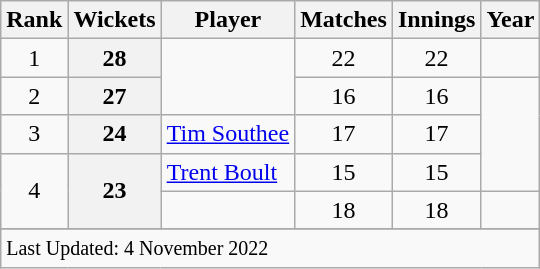<table class="wikitable plainrowheaders sortable">
<tr>
<th scope=col>Rank</th>
<th scope=col>Wickets</th>
<th scope=col>Player</th>
<th scope=col>Matches</th>
<th scope=col>Innings</th>
<th scope=col>Year</th>
</tr>
<tr>
<td align=center>1</td>
<th scope=row style=text-align:center;>28</th>
<td rowspan=2></td>
<td align=center>22</td>
<td align=center>22</td>
<td></td>
</tr>
<tr>
<td align=center>2</td>
<th scope=row style=text-align:center;>27</th>
<td align=center>16</td>
<td align=center>16</td>
<td rowspan=3></td>
</tr>
<tr>
<td align=center>3</td>
<th scope=row style=text-align:center;>24</th>
<td><a href='#'>Tim Southee</a></td>
<td align=center>17</td>
<td align=center>17</td>
</tr>
<tr>
<td align=center rowspan=2>4</td>
<th scope=row style=text-align:center; rowspan=2>23</th>
<td><a href='#'>Trent Boult</a></td>
<td align=center>15</td>
<td align=center>15</td>
</tr>
<tr>
<td></td>
<td align=center>18</td>
<td align=center>18</td>
<td></td>
</tr>
<tr>
</tr>
<tr class=sortbottom>
<td colspan=6><small>Last Updated: 4 November 2022</small></td>
</tr>
</table>
